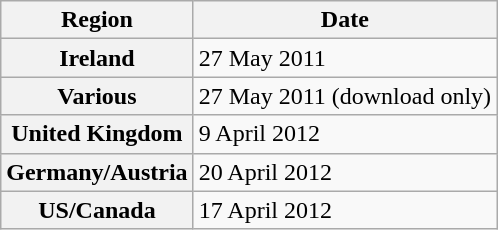<table class="wikitable plainrowheaders">
<tr>
<th scope="col">Region</th>
<th scope="col">Date</th>
</tr>
<tr>
<th scope="row">Ireland</th>
<td>27 May 2011</td>
</tr>
<tr>
<th scope="row">Various</th>
<td>27 May 2011 (download only)</td>
</tr>
<tr>
<th scope="row">United Kingdom</th>
<td>9 April 2012</td>
</tr>
<tr>
<th scope="row">Germany/Austria</th>
<td>20 April 2012</td>
</tr>
<tr>
<th scope="row">US/Canada</th>
<td>17 April 2012</td>
</tr>
</table>
